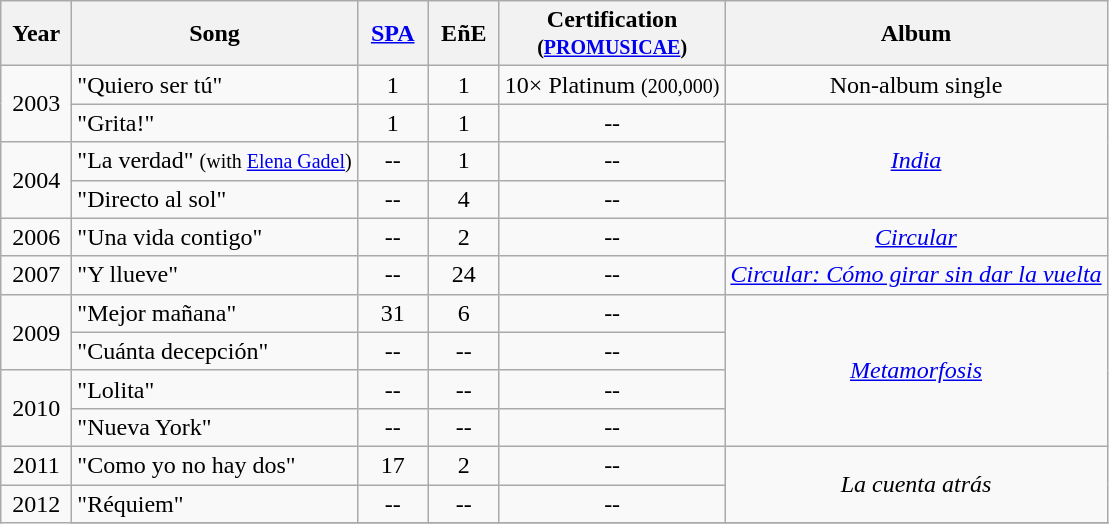<table class="wikitable">
<tr>
<th width="40">Year</th>
<th>Song</th>
<th width="40"><a href='#'>SPA</a><br></th>
<th width="40">EñE</th>
<th align="center">Certification<br><small>(<a href='#'>PROMUSICAE</a>)</small></th>
<th>Album</th>
</tr>
<tr>
<td align="center" rowspan=2>2003</td>
<td>"Quiero ser tú"</td>
<td align="center">1</td>
<td align="center">1</td>
<td align="center">10× Platinum <small>(200,000)</small></td>
<td align="center">Non-album single</td>
</tr>
<tr>
<td>"Grita!"</td>
<td align="center">1</td>
<td align="center">1</td>
<td align="center">--</td>
<td align="center" rowspan="3"><em><a href='#'>India</a></em></td>
</tr>
<tr>
<td align="center" rowspan=2>2004</td>
<td>"La verdad" <small>(with <a href='#'>Elena Gadel</a>)</small></td>
<td align="center">--</td>
<td align="center">1</td>
<td align="center">--</td>
</tr>
<tr>
<td>"Directo al sol"</td>
<td align="center">--</td>
<td align="center">4</td>
<td align="center">--</td>
</tr>
<tr>
<td align="center">2006</td>
<td>"Una vida contigo"</td>
<td align="center">--</td>
<td align="center">2</td>
<td align="center">--</td>
<td align="center"><em><a href='#'>Circular</a></em></td>
</tr>
<tr>
<td align="center">2007</td>
<td>"Y llueve"</td>
<td align="center">--</td>
<td align="center">24</td>
<td align="center">--</td>
<td align="center"><em><a href='#'>Circular: Cómo girar sin dar la vuelta</a></em></td>
</tr>
<tr>
<td align="center" rowspan=2>2009</td>
<td>"Mejor mañana"</td>
<td align="center">31</td>
<td align="center">6</td>
<td align="center">--</td>
<td align="center" rowspan="4"><em><a href='#'>Metamorfosis</a></em></td>
</tr>
<tr>
<td>"Cuánta decepción"</td>
<td align="center">--</td>
<td align="center">--</td>
<td align="center">--</td>
</tr>
<tr>
<td align="center" rowspan=2>2010</td>
<td>"Lolita"</td>
<td align="center">--</td>
<td align="center">--</td>
<td align="center">--</td>
</tr>
<tr>
<td>"Nueva York"</td>
<td align="center">--</td>
<td align="center">--</td>
<td align="center">--</td>
</tr>
<tr>
<td align="center">2011</td>
<td>"Como yo no hay dos"</td>
<td align="center">17</td>
<td align="center">2</td>
<td align="center">--</td>
<td align="center" rowspan="2"><em>La cuenta atrás</em></td>
</tr>
<tr>
<td align="center" rowspan=2>2012</td>
<td>"Réquiem"</td>
<td align="center">--</td>
<td align="center">--</td>
<td align="center">--</td>
</tr>
<tr>
</tr>
</table>
